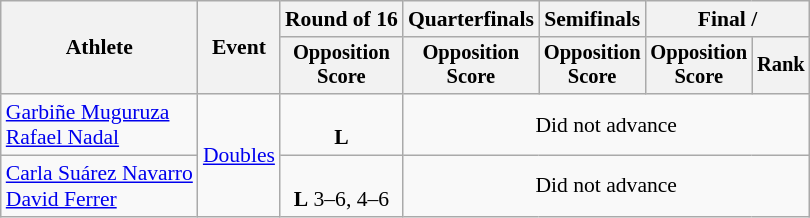<table class=wikitable style="font-size:90%">
<tr>
<th rowspan="2">Athlete</th>
<th rowspan="2">Event</th>
<th>Round of 16</th>
<th>Quarterfinals</th>
<th>Semifinals</th>
<th colspan=2>Final / </th>
</tr>
<tr style="font-size:95%">
<th>Opposition<br>Score</th>
<th>Opposition<br>Score</th>
<th>Opposition<br>Score</th>
<th>Opposition<br>Score</th>
<th>Rank</th>
</tr>
<tr align=center>
<td align=left><a href='#'>Garbiñe Muguruza</a><br><a href='#'>Rafael Nadal</a></td>
<td style="text-align:left;" rowspan="2"><a href='#'>Doubles</a></td>
<td><br><strong>L</strong> </td>
<td colspan=4>Did not advance</td>
</tr>
<tr align=center>
<td align=left><a href='#'>Carla Suárez Navarro</a><br><a href='#'>David Ferrer</a></td>
<td><br><strong>L</strong> 3–6, 4–6</td>
<td colspan=4>Did not advance</td>
</tr>
</table>
